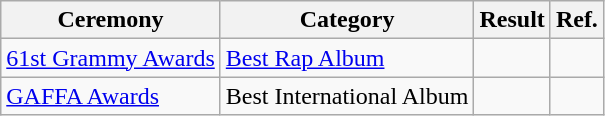<table class="wikitable">
<tr>
<th>Ceremony</th>
<th>Category</th>
<th>Result</th>
<th>Ref.</th>
</tr>
<tr>
<td><a href='#'>61st Grammy Awards</a></td>
<td><a href='#'>Best Rap Album</a></td>
<td></td>
<td style="text-align:center;"></td>
</tr>
<tr>
<td><a href='#'>GAFFA Awards</a></td>
<td>Best International Album</td>
<td></td>
<td style="text-align:center;"></td>
</tr>
</table>
